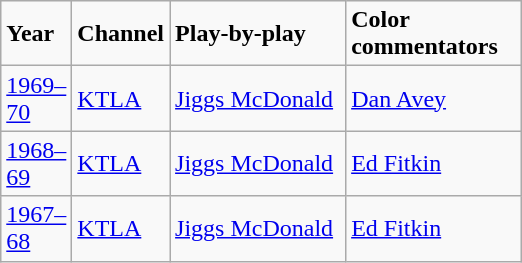<table class="wikitable">
<tr>
<td width="40"><strong>Year</strong></td>
<td width="40"><strong>Channel</strong></td>
<td width="110"><strong>Play-by-play</strong></td>
<td width="110"><strong>Color commentators</strong></td>
</tr>
<tr>
<td><a href='#'>1969–70</a></td>
<td><a href='#'>KTLA</a></td>
<td><a href='#'>Jiggs McDonald</a></td>
<td><a href='#'>Dan Avey</a></td>
</tr>
<tr>
<td><a href='#'>1968–69</a></td>
<td><a href='#'>KTLA</a></td>
<td><a href='#'>Jiggs McDonald</a></td>
<td><a href='#'>Ed Fitkin</a></td>
</tr>
<tr>
<td><a href='#'>1967–68</a></td>
<td><a href='#'>KTLA</a></td>
<td><a href='#'>Jiggs McDonald</a></td>
<td><a href='#'>Ed Fitkin</a></td>
</tr>
</table>
